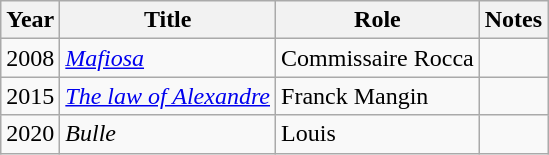<table class="wikitable sortable">
<tr>
<th>Year</th>
<th>Title</th>
<th>Role</th>
<th class="unsortable">Notes</th>
</tr>
<tr>
<td>2008</td>
<td><em><a href='#'>Mafiosa</a></em></td>
<td>Commissaire Rocca</td>
<td></td>
</tr>
<tr>
<td>2015</td>
<td><em><a href='#'>The law of Alexandre</a></em></td>
<td>Franck Mangin</td>
<td></td>
</tr>
<tr>
<td>2020</td>
<td><em>Bulle</em></td>
<td>Louis</td>
<td></td>
</tr>
</table>
